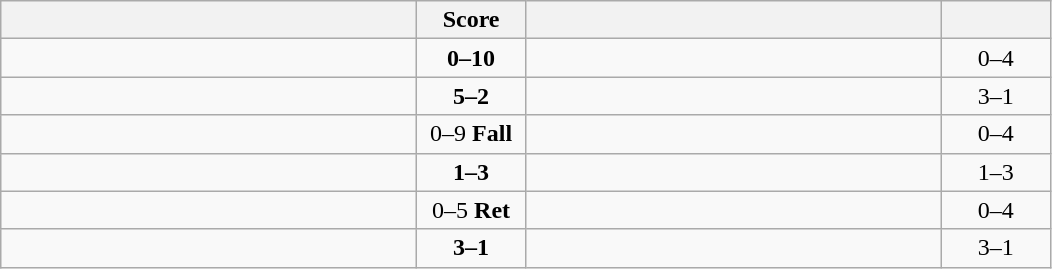<table class="wikitable" style="text-align: center; ">
<tr>
<th align="right" width="270"></th>
<th width="65">Score</th>
<th align="left" width="270"></th>
<th width="65"></th>
</tr>
<tr>
<td align="left"></td>
<td><strong>0–10</strong></td>
<td align="left"><strong></strong></td>
<td>0–4 <strong></strong></td>
</tr>
<tr>
<td align="left"><strong></strong></td>
<td><strong>5–2</strong></td>
<td align="left"></td>
<td>3–1 <strong></strong></td>
</tr>
<tr>
<td align="left"></td>
<td>0–9 <strong>Fall</strong></td>
<td align="left"><strong></strong></td>
<td>0–4 <strong></strong></td>
</tr>
<tr>
<td align="left"></td>
<td><strong>1–3</strong></td>
<td align="left"><strong></strong></td>
<td>1–3 <strong></strong></td>
</tr>
<tr>
<td align="left"></td>
<td>0–5 <strong>Ret</strong></td>
<td align="left"><strong></strong></td>
<td>0–4 <strong></strong></td>
</tr>
<tr>
<td align="left"><strong></strong></td>
<td><strong>3–1</strong></td>
<td align="left"></td>
<td>3–1 <strong></strong></td>
</tr>
</table>
